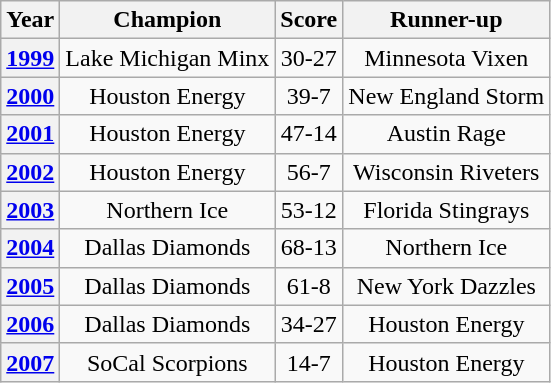<table class="wikitable">
<tr>
<th>Year</th>
<th>Champion</th>
<th>Score</th>
<th>Runner-up</th>
</tr>
<tr>
<th><a href='#'>1999</a></th>
<td align="center">Lake Michigan Minx</td>
<td align="center">30-27</td>
<td align="center">Minnesota Vixen</td>
</tr>
<tr>
<th><a href='#'>2000</a></th>
<td align="center">Houston Energy</td>
<td align="center">39-7</td>
<td align="center">New England Storm</td>
</tr>
<tr>
<th><a href='#'>2001</a></th>
<td align="center">Houston Energy</td>
<td align="center">47-14</td>
<td align="center">Austin Rage</td>
</tr>
<tr>
<th><a href='#'>2002</a></th>
<td align="center">Houston Energy</td>
<td align="center">56-7</td>
<td align="center">Wisconsin Riveters</td>
</tr>
<tr>
<th><a href='#'>2003</a></th>
<td align="center">Northern Ice</td>
<td align="center">53-12</td>
<td align="center">Florida Stingrays</td>
</tr>
<tr>
<th><a href='#'>2004</a></th>
<td align="center">Dallas Diamonds</td>
<td align="center">68-13</td>
<td align="center">Northern Ice</td>
</tr>
<tr>
<th><a href='#'>2005</a></th>
<td align="center">Dallas Diamonds</td>
<td align="center">61-8</td>
<td align="center">New York Dazzles</td>
</tr>
<tr>
<th><a href='#'>2006</a></th>
<td align="center">Dallas Diamonds</td>
<td align="center">34-27</td>
<td align="center">Houston Energy</td>
</tr>
<tr>
<th><a href='#'>2007</a></th>
<td align="center">SoCal Scorpions</td>
<td align="center">14-7</td>
<td align="center">Houston Energy</td>
</tr>
</table>
